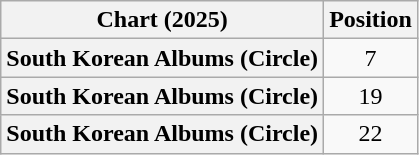<table class="wikitable sortable plainrowheaders" style="text-align:center">
<tr>
<th scope="col">Chart (2025)</th>
<th scope="col">Position</th>
</tr>
<tr>
<th scope="row">South Korean Albums (Circle)</th>
<td>7</td>
</tr>
<tr>
<th scope="row">South Korean Albums (Circle)<br></th>
<td>19</td>
</tr>
<tr>
<th scope="row">South Korean Albums (Circle)<br></th>
<td>22</td>
</tr>
</table>
